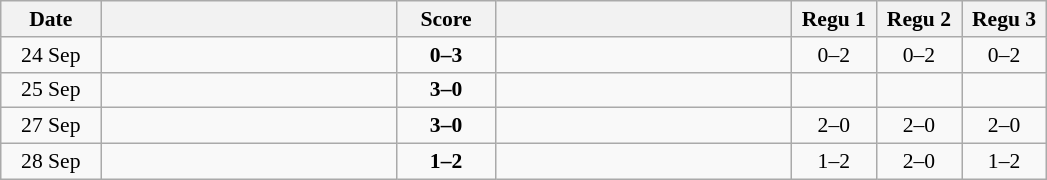<table class="wikitable" style="text-align: center; font-size:90% ">
<tr>
<th width="60">Date</th>
<th align="right" width="190"></th>
<th width="60">Score</th>
<th align="left" width="190"></th>
<th width="50">Regu 1</th>
<th width="50">Regu 2</th>
<th width="50">Regu 3</th>
</tr>
<tr>
<td>24 Sep</td>
<td align=right></td>
<td align=center><strong>0–3</strong></td>
<td align=left><strong></strong></td>
<td>0–2</td>
<td>0–2</td>
<td>0–2</td>
</tr>
<tr>
<td>25 Sep</td>
<td align=right><strong></strong></td>
<td align=center><strong>3–0</strong></td>
<td align=left></td>
<td></td>
<td></td>
<td></td>
</tr>
<tr>
<td>27 Sep</td>
<td align=right><strong></strong></td>
<td align=center><strong>3–0</strong></td>
<td align=left></td>
<td>2–0</td>
<td>2–0</td>
<td>2–0</td>
</tr>
<tr>
<td>28 Sep</td>
<td align=right></td>
<td align=center><strong>1–2</strong></td>
<td align=left><strong></strong></td>
<td>1–2</td>
<td>2–0</td>
<td>1–2</td>
</tr>
</table>
